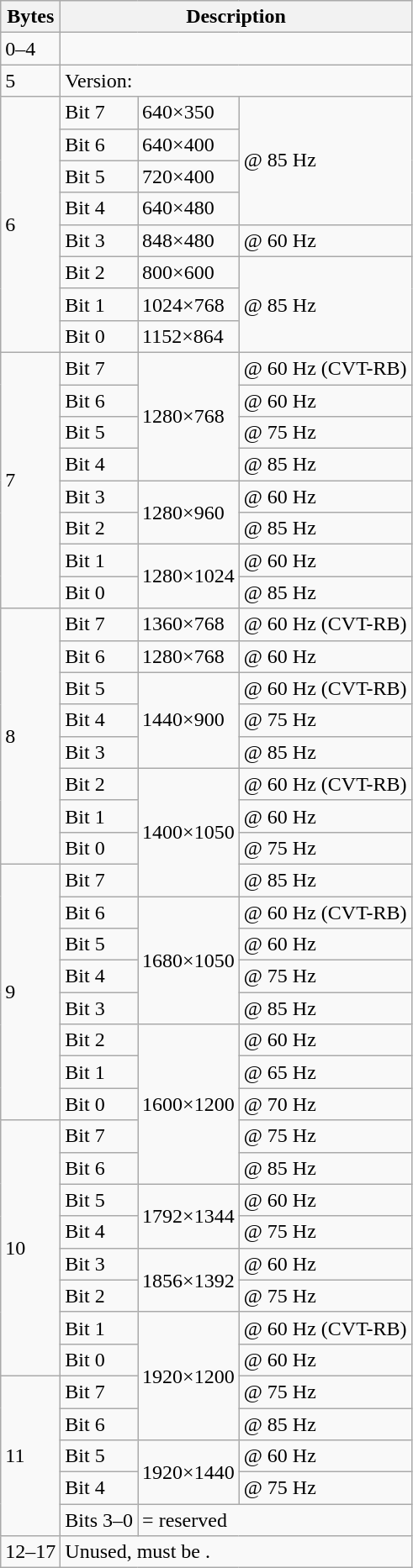<table class=wikitable>
<tr>
<th>Bytes</th>
<th colspan=3>Description</th>
</tr>
<tr>
<td>0–4</td>
<td colspan=3>  </td>
</tr>
<tr>
<td>5</td>
<td colspan=3>Version: </td>
</tr>
<tr>
<td rowspan=8>6</td>
<td>Bit 7</td>
<td>640×350</td>
<td rowspan=4>@ 85 Hz</td>
</tr>
<tr>
<td>Bit 6</td>
<td>640×400</td>
</tr>
<tr>
<td>Bit 5</td>
<td>720×400</td>
</tr>
<tr>
<td>Bit 4</td>
<td>640×480</td>
</tr>
<tr>
<td>Bit 3</td>
<td>848×480</td>
<td>@ 60 Hz</td>
</tr>
<tr>
<td>Bit 2</td>
<td>800×600</td>
<td rowspan=3>@ 85 Hz</td>
</tr>
<tr>
<td>Bit 1</td>
<td>1024×768</td>
</tr>
<tr>
<td>Bit 0</td>
<td>1152×864</td>
</tr>
<tr>
<td rowspan=8>7</td>
<td>Bit 7</td>
<td rowspan=4>1280×768</td>
<td>@ 60 Hz (CVT-RB)</td>
</tr>
<tr>
<td>Bit 6</td>
<td>@ 60 Hz</td>
</tr>
<tr>
<td>Bit 5</td>
<td>@ 75 Hz</td>
</tr>
<tr>
<td>Bit 4</td>
<td>@ 85 Hz</td>
</tr>
<tr>
<td>Bit 3</td>
<td rowspan=2>1280×960</td>
<td>@ 60 Hz</td>
</tr>
<tr>
<td>Bit 2</td>
<td>@ 85 Hz</td>
</tr>
<tr>
<td>Bit 1</td>
<td rowspan=2>1280×1024</td>
<td>@ 60 Hz</td>
</tr>
<tr>
<td>Bit 0</td>
<td>@ 85 Hz</td>
</tr>
<tr>
<td rowspan=8>8</td>
<td>Bit 7</td>
<td>1360×768</td>
<td>@ 60 Hz (CVT-RB)</td>
</tr>
<tr>
<td>Bit 6</td>
<td>1280×768</td>
<td>@ 60 Hz</td>
</tr>
<tr>
<td>Bit 5</td>
<td rowspan=3>1440×900</td>
<td>@ 60 Hz (CVT-RB)</td>
</tr>
<tr>
<td>Bit 4</td>
<td>@ 75 Hz</td>
</tr>
<tr>
<td>Bit 3</td>
<td>@ 85 Hz</td>
</tr>
<tr>
<td>Bit 2</td>
<td rowspan=4>1400×1050</td>
<td>@ 60 Hz (CVT-RB)</td>
</tr>
<tr>
<td>Bit 1</td>
<td>@ 60 Hz</td>
</tr>
<tr>
<td>Bit 0</td>
<td>@ 75 Hz</td>
</tr>
<tr>
<td rowspan=8>9</td>
<td>Bit 7</td>
<td>@ 85 Hz</td>
</tr>
<tr>
<td>Bit 6</td>
<td rowspan=4>1680×1050</td>
<td>@ 60 Hz (CVT-RB)</td>
</tr>
<tr>
<td>Bit 5</td>
<td>@ 60 Hz</td>
</tr>
<tr>
<td>Bit 4</td>
<td>@ 75 Hz</td>
</tr>
<tr>
<td>Bit 3</td>
<td>@ 85 Hz</td>
</tr>
<tr>
<td>Bit 2</td>
<td rowspan=5>1600×1200</td>
<td>@ 60 Hz</td>
</tr>
<tr>
<td>Bit 1</td>
<td>@ 65 Hz</td>
</tr>
<tr>
<td>Bit 0</td>
<td>@ 70 Hz</td>
</tr>
<tr>
<td rowspan=8>10</td>
<td>Bit 7</td>
<td>@ 75 Hz</td>
</tr>
<tr>
<td>Bit 6</td>
<td>@ 85 Hz</td>
</tr>
<tr>
<td>Bit 5</td>
<td rowspan=2>1792×1344</td>
<td>@ 60 Hz</td>
</tr>
<tr>
<td>Bit 4</td>
<td>@ 75 Hz</td>
</tr>
<tr>
<td>Bit 3</td>
<td rowspan=2>1856×1392</td>
<td>@ 60 Hz</td>
</tr>
<tr>
<td>Bit 2</td>
<td>@ 75 Hz</td>
</tr>
<tr>
<td>Bit 1</td>
<td rowspan=4>1920×1200</td>
<td>@ 60 Hz (CVT-RB)</td>
</tr>
<tr>
<td>Bit 0</td>
<td>@ 60 Hz</td>
</tr>
<tr>
<td rowspan=5>11</td>
<td>Bit 7</td>
<td>@ 75 Hz</td>
</tr>
<tr>
<td>Bit 6</td>
<td>@ 85 Hz</td>
</tr>
<tr>
<td>Bit 5</td>
<td rowspan=2>1920×1440</td>
<td>@ 60 Hz</td>
</tr>
<tr>
<td>Bit 4</td>
<td>@ 75 Hz</td>
</tr>
<tr>
<td>Bits 3–0</td>
<td colspan=2> = reserved</td>
</tr>
<tr>
<td>12–17</td>
<td colspan=3>Unused, must be .</td>
</tr>
</table>
